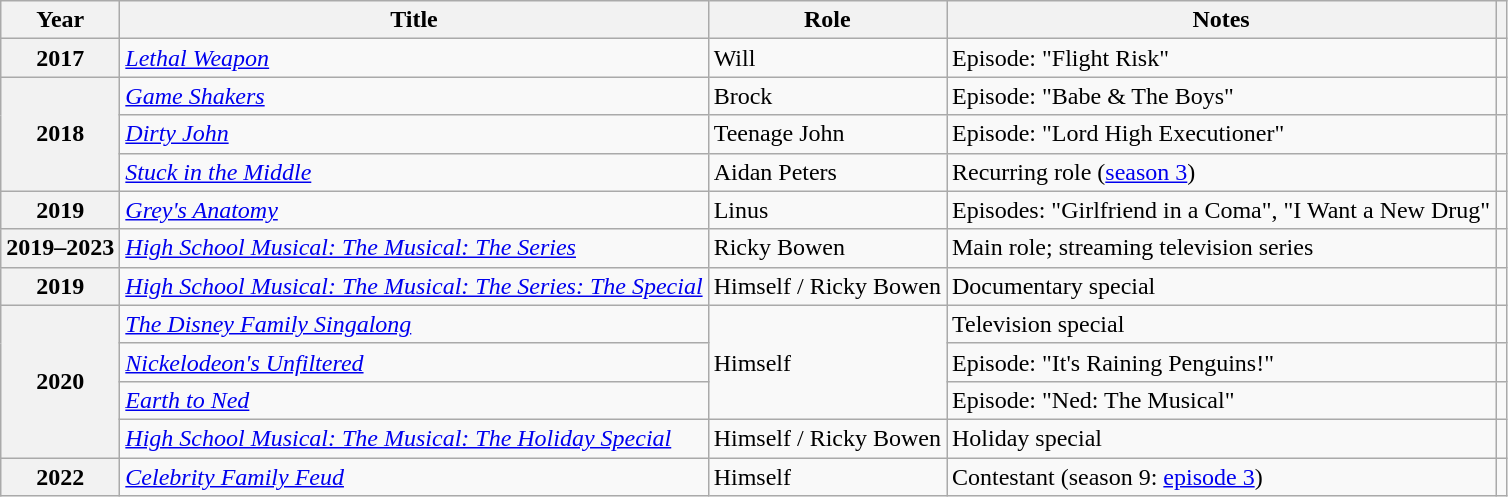<table class="wikitable plainrowheaders sortable">
<tr>
<th scope="col">Year</th>
<th scope="col">Title</th>
<th scope="col">Role</th>
<th scope="col" class="unsortable">Notes</th>
<th scope="col" class="unsortable"></th>
</tr>
<tr>
<th scope="row">2017</th>
<td><em><a href='#'>Lethal Weapon</a></em></td>
<td>Will</td>
<td>Episode: "Flight Risk"</td>
<td style="text-align: center;"></td>
</tr>
<tr>
<th scope="row" rowspan="3">2018</th>
<td><em><a href='#'>Game Shakers</a></em></td>
<td>Brock</td>
<td>Episode: "Babe & The Boys"</td>
<td style="text-align: center;"></td>
</tr>
<tr>
<td><em><a href='#'>Dirty John</a></em></td>
<td>Teenage John</td>
<td>Episode: "Lord High Executioner"</td>
<td style="text-align: center;"></td>
</tr>
<tr>
<td><em><a href='#'>Stuck in the Middle</a></em></td>
<td>Aidan Peters</td>
<td>Recurring role (<a href='#'>season 3</a>)</td>
<td style="text-align: center;"></td>
</tr>
<tr>
<th scope="row">2019</th>
<td><em><a href='#'>Grey's Anatomy</a></em></td>
<td>Linus</td>
<td>Episodes: "Girlfriend in a Coma", "I Want a New Drug"</td>
<td style="text-align: center;"></td>
</tr>
<tr>
<th scope="row">2019–2023</th>
<td><em><a href='#'>High School Musical: The Musical: The Series</a></em></td>
<td>Ricky Bowen</td>
<td>Main role; streaming television series</td>
<td></td>
</tr>
<tr>
<th scope="row">2019</th>
<td><em><a href='#'>High School Musical: The Musical: The Series: The Special</a></em></td>
<td>Himself / Ricky Bowen</td>
<td>Documentary special</td>
<td></td>
</tr>
<tr>
<th scope="row" rowspan="4">2020</th>
<td><em><a href='#'>The Disney Family Singalong</a></em></td>
<td rowspan="3">Himself</td>
<td>Television special</td>
<td style="text-align: center;"></td>
</tr>
<tr>
<td><em><a href='#'>Nickelodeon's Unfiltered</a></em></td>
<td>Episode: "It's Raining Penguins!"</td>
<td style="text-align: center;"></td>
</tr>
<tr>
<td><em><a href='#'>Earth to Ned</a></em></td>
<td>Episode: "Ned: The Musical"</td>
</tr>
<tr>
<td><em><a href='#'>High School Musical: The Musical: The Holiday Special</a></em></td>
<td>Himself / Ricky Bowen</td>
<td>Holiday special</td>
<td></td>
</tr>
<tr>
<th scope="row">2022</th>
<td><em><a href='#'>Celebrity Family Feud</a></em></td>
<td>Himself</td>
<td>Contestant (season 9: <a href='#'>episode 3</a>)</td>
<td style="text-align: center;"></td>
</tr>
</table>
